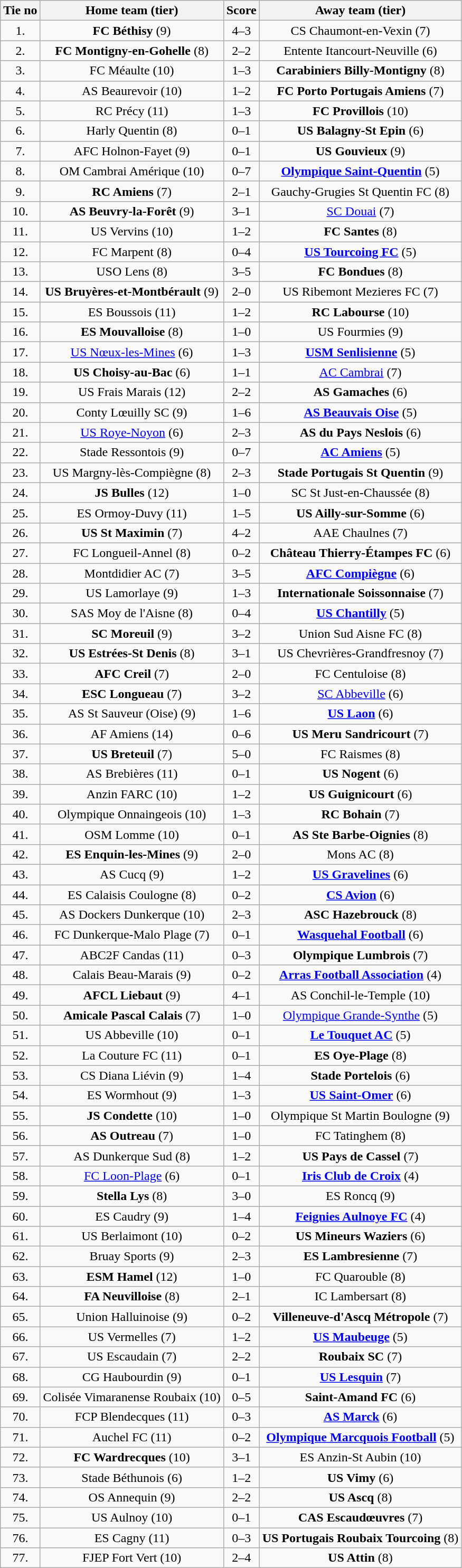<table class="wikitable" style="text-align: center">
<tr>
<th>Tie no</th>
<th>Home team (tier)</th>
<th>Score</th>
<th>Away team (tier)</th>
</tr>
<tr>
<td>1.</td>
<td><strong>FC Béthisy</strong> (9)</td>
<td>4–3</td>
<td>CS Chaumont-en-Vexin (7)</td>
</tr>
<tr>
<td>2.</td>
<td><strong>FC Montigny-en-Gohelle</strong> (8)</td>
<td>2–2 </td>
<td>Entente Itancourt-Neuville (6)</td>
</tr>
<tr>
<td>3.</td>
<td>FC Méaulte (10)</td>
<td>1–3 </td>
<td><strong>Carabiniers Billy-Montigny</strong> (8)</td>
</tr>
<tr>
<td>4.</td>
<td>AS Beaurevoir (10)</td>
<td>1–2</td>
<td><strong>FC Porto Portugais Amiens</strong> (7)</td>
</tr>
<tr>
<td>5.</td>
<td>RC Précy (11)</td>
<td>1–3 </td>
<td><strong>FC Provillois</strong> (10)</td>
</tr>
<tr>
<td>6.</td>
<td>Harly Quentin (8)</td>
<td>0–1</td>
<td><strong>US Balagny-St Epin</strong> (6)</td>
</tr>
<tr>
<td>7.</td>
<td>AFC Holnon-Fayet (9)</td>
<td>0–1</td>
<td><strong>US Gouvieux</strong> (9)</td>
</tr>
<tr>
<td>8.</td>
<td>OM Cambrai Amérique (10)</td>
<td>0–7</td>
<td><strong><a href='#'>Olympique Saint-Quentin</a></strong> (5)</td>
</tr>
<tr>
<td>9.</td>
<td><strong>RC Amiens</strong> (7)</td>
<td>2–1</td>
<td>Gauchy-Grugies St Quentin FC (8)</td>
</tr>
<tr>
<td>10.</td>
<td><strong>AS Beuvry-la-Forêt</strong> (9)</td>
<td>3–1</td>
<td><a href='#'>SC Douai</a> (7)</td>
</tr>
<tr>
<td>11.</td>
<td>US Vervins (10)</td>
<td>1–2 </td>
<td><strong>FC Santes</strong> (8)</td>
</tr>
<tr>
<td>12.</td>
<td>FC Marpent (8)</td>
<td>0–4</td>
<td><strong><a href='#'>US Tourcoing FC</a></strong> (5)</td>
</tr>
<tr>
<td>13.</td>
<td>USO Lens (8)</td>
<td>3–5</td>
<td><strong>FC Bondues</strong> (8)</td>
</tr>
<tr>
<td>14.</td>
<td><strong>US Bruyères-et-Montbérault</strong> (9)</td>
<td>2–0</td>
<td>US Ribemont Mezieres FC (7)</td>
</tr>
<tr>
<td>15.</td>
<td>ES Boussois (11)</td>
<td>1–2 </td>
<td><strong>RC Labourse</strong> (10)</td>
</tr>
<tr>
<td>16.</td>
<td><strong>ES Mouvalloise</strong> (8)</td>
<td>1–0</td>
<td>US Fourmies (9)</td>
</tr>
<tr>
<td>17.</td>
<td><a href='#'>US Nœux-les-Mines</a> (6)</td>
<td>1–3 </td>
<td><strong><a href='#'>USM Senlisienne</a></strong> (5)</td>
</tr>
<tr>
<td>18.</td>
<td><strong>US Choisy-au-Bac</strong> (6)</td>
<td>1–1 </td>
<td><a href='#'>AC Cambrai</a> (7)</td>
</tr>
<tr>
<td>19.</td>
<td>US Frais Marais (12)</td>
<td>2–2 </td>
<td><strong>AS Gamaches</strong> (6)</td>
</tr>
<tr>
<td>20.</td>
<td>Conty Lœuilly SC (9)</td>
<td>1–6</td>
<td><strong><a href='#'>AS Beauvais Oise</a></strong> (5)</td>
</tr>
<tr>
<td>21.</td>
<td><a href='#'>US Roye-Noyon</a> (6)</td>
<td>2–3</td>
<td><strong>AS du Pays Neslois</strong> (6)</td>
</tr>
<tr>
<td>22.</td>
<td>Stade Ressontois (9)</td>
<td>0–7</td>
<td><strong><a href='#'>AC Amiens</a></strong> (5)</td>
</tr>
<tr>
<td>23.</td>
<td>US Margny-lès-Compiègne (8)</td>
<td>2–3</td>
<td><strong>Stade Portugais St Quentin</strong> (9)</td>
</tr>
<tr>
<td>24.</td>
<td><strong>JS Bulles</strong> (12)</td>
<td>1–0</td>
<td>SC St Just-en-Chaussée (8)</td>
</tr>
<tr>
<td>25.</td>
<td>ES Ormoy-Duvy (11)</td>
<td>1–5</td>
<td><strong>US Ailly-sur-Somme</strong> (6)</td>
</tr>
<tr>
<td>26.</td>
<td><strong>US St Maximin</strong> (7)</td>
<td>4–2 </td>
<td>AAE Chaulnes (7)</td>
</tr>
<tr>
<td>27.</td>
<td>FC Longueil-Annel (8)</td>
<td>0–2</td>
<td><strong>Château Thierry-Étampes FC</strong> (6)</td>
</tr>
<tr>
<td>28.</td>
<td>Montdidier AC (7)</td>
<td>3–5</td>
<td><strong><a href='#'>AFC Compiègne</a></strong> (6)</td>
</tr>
<tr>
<td>29.</td>
<td>US Lamorlaye (9)</td>
<td>1–3</td>
<td><strong>Internationale Soissonnaise</strong> (7)</td>
</tr>
<tr>
<td>30.</td>
<td>SAS Moy de l'Aisne (8)</td>
<td>0–4</td>
<td><strong><a href='#'>US Chantilly</a></strong> (5)</td>
</tr>
<tr>
<td>31.</td>
<td><strong>SC Moreuil</strong> (9)</td>
<td>3–2 </td>
<td>Union Sud Aisne FC (8)</td>
</tr>
<tr>
<td>32.</td>
<td><strong>US Estrées-St Denis</strong> (8)</td>
<td>3–1</td>
<td>US Chevrières-Grandfresnoy (7)</td>
</tr>
<tr>
<td>33.</td>
<td><strong>AFC Creil</strong> (7)</td>
<td>2–0</td>
<td>FC Centuloise (8)</td>
</tr>
<tr>
<td>34.</td>
<td><strong>ESC Longueau</strong> (7)</td>
<td>3–2</td>
<td><a href='#'>SC Abbeville</a> (6)</td>
</tr>
<tr>
<td>35.</td>
<td>AS St Sauveur (Oise) (9)</td>
<td>1–6</td>
<td><strong><a href='#'>US Laon</a></strong> (6)</td>
</tr>
<tr>
<td>36.</td>
<td>AF Amiens (14)</td>
<td>0–6</td>
<td><strong>US Meru Sandricourt</strong> (7)</td>
</tr>
<tr>
<td>37.</td>
<td><strong>US Breteuil</strong> (7)</td>
<td>5–0</td>
<td>FC Raismes (8)</td>
</tr>
<tr>
<td>38.</td>
<td>AS Brebières (11)</td>
<td>0–1</td>
<td><strong>US Nogent</strong> (6)</td>
</tr>
<tr>
<td>39.</td>
<td>Anzin FARC (10)</td>
<td>1–2</td>
<td><strong>US Guignicourt</strong> (6)</td>
</tr>
<tr>
<td>40.</td>
<td>Olympique Onnaingeois (10)</td>
<td>1–3</td>
<td><strong>RC Bohain</strong> (7)</td>
</tr>
<tr>
<td>41.</td>
<td>OSM Lomme (10)</td>
<td>0–1</td>
<td><strong>AS Ste Barbe-Oignies</strong> (8)</td>
</tr>
<tr>
<td>42.</td>
<td><strong>ES Enquin-les-Mines</strong> (9)</td>
<td>2–0</td>
<td>Mons AC (8)</td>
</tr>
<tr>
<td>43.</td>
<td>AS Cucq (9)</td>
<td>1–2 </td>
<td><strong><a href='#'>US Gravelines</a></strong> (6)</td>
</tr>
<tr>
<td>44.</td>
<td>ES Calaisis Coulogne (8)</td>
<td>0–2</td>
<td><strong><a href='#'>CS Avion</a></strong> (6)</td>
</tr>
<tr>
<td>45.</td>
<td>AS Dockers Dunkerque (10)</td>
<td>2–3</td>
<td><strong>ASC Hazebrouck</strong> (8)</td>
</tr>
<tr>
<td>46.</td>
<td>FC Dunkerque-Malo Plage (7)</td>
<td>0–1</td>
<td><strong><a href='#'>Wasquehal Football</a></strong> (6)</td>
</tr>
<tr>
<td>47.</td>
<td>ABC2F Candas (11)</td>
<td>0–3</td>
<td><strong>Olympique Lumbrois</strong> (7)</td>
</tr>
<tr>
<td>48.</td>
<td>Calais Beau-Marais (9)</td>
<td>0–2</td>
<td><strong><a href='#'>Arras Football Association</a></strong> (4)</td>
</tr>
<tr>
<td>49.</td>
<td><strong>AFCL Liebaut</strong> (9)</td>
<td>4–1</td>
<td>AS Conchil-le-Temple (10)</td>
</tr>
<tr>
<td>50.</td>
<td><strong>Amicale Pascal Calais</strong> (7)</td>
<td>1–0 </td>
<td><a href='#'>Olympique Grande-Synthe</a> (5)</td>
</tr>
<tr>
<td>51.</td>
<td>US Abbeville (10)</td>
<td>0–1</td>
<td><strong><a href='#'>Le Touquet AC</a></strong> (5)</td>
</tr>
<tr>
<td>52.</td>
<td>La Couture FC (11)</td>
<td>0–1</td>
<td><strong>ES Oye-Plage</strong> (8)</td>
</tr>
<tr>
<td>53.</td>
<td>CS Diana Liévin (9)</td>
<td>1–4</td>
<td><strong>Stade Portelois</strong> (6)</td>
</tr>
<tr>
<td>54.</td>
<td>ES Wormhout (9)</td>
<td>1–3</td>
<td><strong><a href='#'>US Saint-Omer</a></strong> (6)</td>
</tr>
<tr>
<td>55.</td>
<td><strong>JS Condette</strong> (10)</td>
<td>1–0</td>
<td>Olympique St Martin Boulogne (9)</td>
</tr>
<tr>
<td>56.</td>
<td><strong>AS Outreau</strong> (7)</td>
<td>1–0</td>
<td>FC Tatinghem (8)</td>
</tr>
<tr>
<td>57.</td>
<td>AS Dunkerque Sud (8)</td>
<td>1–2</td>
<td><strong>US Pays de Cassel</strong> (7)</td>
</tr>
<tr>
<td>58.</td>
<td><a href='#'>FC Loon-Plage</a> (6)</td>
<td>0–1</td>
<td><strong><a href='#'>Iris Club de Croix</a></strong> (4)</td>
</tr>
<tr>
<td>59.</td>
<td><strong>Stella Lys</strong> (8)</td>
<td>3–0</td>
<td>ES Roncq (9)</td>
</tr>
<tr>
<td>60.</td>
<td>ES Caudry (9)</td>
<td>1–4</td>
<td><strong><a href='#'>Feignies Aulnoye FC</a></strong> (4)</td>
</tr>
<tr>
<td>61.</td>
<td>US Berlaimont (10)</td>
<td>0–2</td>
<td><strong>US Mineurs Waziers</strong> (6)</td>
</tr>
<tr>
<td>62.</td>
<td>Bruay Sports (9)</td>
<td>2–3</td>
<td><strong>ES Lambresienne</strong> (7)</td>
</tr>
<tr>
<td>63.</td>
<td><strong>ESM Hamel</strong> (12)</td>
<td>1–0</td>
<td>FC Quarouble (8)</td>
</tr>
<tr>
<td>64.</td>
<td><strong>FA Neuvilloise</strong> (8)</td>
<td>2–1</td>
<td>IC Lambersart (8)</td>
</tr>
<tr>
<td>65.</td>
<td>Union Halluinoise (9)</td>
<td>0–2</td>
<td><strong>Villeneuve-d'Ascq Métropole</strong> (7)</td>
</tr>
<tr>
<td>66.</td>
<td>US Vermelles (7)</td>
<td>1–2</td>
<td><strong><a href='#'>US Maubeuge</a></strong> (5)</td>
</tr>
<tr>
<td>67.</td>
<td>US Escaudain (7)</td>
<td>2–2 </td>
<td><strong>Roubaix SC</strong> (7)</td>
</tr>
<tr>
<td>68.</td>
<td>CG Haubourdin (9)</td>
<td>0–1</td>
<td><strong><a href='#'>US Lesquin</a></strong> (7)</td>
</tr>
<tr>
<td>69.</td>
<td>Colisée Vimaranense Roubaix (10)</td>
<td>0–5</td>
<td><strong>Saint-Amand FC</strong> (6)</td>
</tr>
<tr>
<td>70.</td>
<td>FCP Blendecques (11)</td>
<td>0–3</td>
<td><strong><a href='#'>AS Marck</a></strong> (6)</td>
</tr>
<tr>
<td>71.</td>
<td>Auchel FC (11)</td>
<td>0–2</td>
<td><strong><a href='#'>Olympique Marcquois Football</a></strong> (5)</td>
</tr>
<tr>
<td>72.</td>
<td><strong>FC Wardrecques</strong> (10)</td>
<td>3–1</td>
<td>ES Anzin-St Aubin (10)</td>
</tr>
<tr>
<td>73.</td>
<td>Stade Béthunois (6)</td>
<td>1–2</td>
<td><strong>US Vimy</strong> (6)</td>
</tr>
<tr>
<td>74.</td>
<td>OS Annequin (9)</td>
<td>2–2 </td>
<td><strong>US Ascq</strong> (8)</td>
</tr>
<tr>
<td>75.</td>
<td>US Aulnoy (10)</td>
<td>0–1</td>
<td><strong>CAS Escaudœuvres</strong> (7)</td>
</tr>
<tr>
<td>76.</td>
<td>ES Cagny (11)</td>
<td>0–3</td>
<td><strong>US Portugais Roubaix Tourcoing</strong> (8)</td>
</tr>
<tr>
<td>77.</td>
<td>FJEP Fort Vert (10)</td>
<td>2–4</td>
<td><strong>US Attin</strong> (8)</td>
</tr>
</table>
